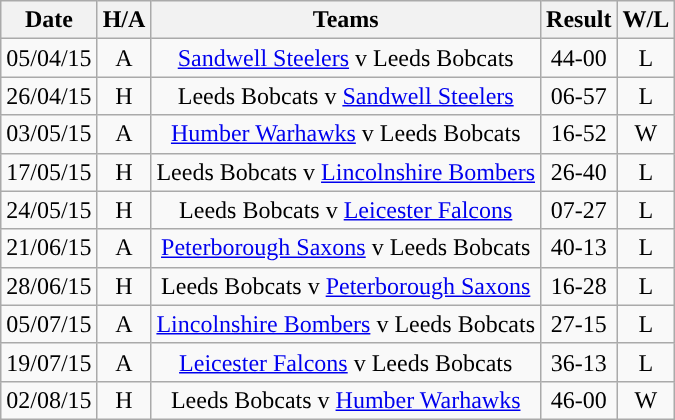<table class="wikitable" style="text-align: center;">
<tr>
<th>Date</th>
<th>H/A</th>
<th>Teams</th>
<th>Result</th>
<th>W/L</th>
</tr>
<tr>
<td>05/04/15</td>
<td>A</td>
<td><a href='#'>Sandwell Steelers</a> v Leeds Bobcats</td>
<td>44-00</td>
<td>L</td>
</tr>
<tr>
<td>26/04/15</td>
<td>H</td>
<td>Leeds Bobcats v <a href='#'>Sandwell Steelers</a></td>
<td>06-57</td>
<td>L</td>
</tr>
<tr>
<td>03/05/15</td>
<td>A</td>
<td><a href='#'>Humber Warhawks</a> v Leeds Bobcats</td>
<td>16-52</td>
<td>W</td>
</tr>
<tr>
<td>17/05/15</td>
<td>H</td>
<td>Leeds Bobcats v <a href='#'>Lincolnshire Bombers</a></td>
<td>26-40</td>
<td>L</td>
</tr>
<tr>
<td>24/05/15</td>
<td>H</td>
<td>Leeds Bobcats v <a href='#'>Leicester Falcons</a></td>
<td>07-27</td>
<td>L</td>
</tr>
<tr>
<td>21/06/15</td>
<td>A</td>
<td><a href='#'>Peterborough Saxons</a> v Leeds Bobcats</td>
<td>40-13</td>
<td>L</td>
</tr>
<tr>
<td>28/06/15</td>
<td>H</td>
<td>Leeds Bobcats v <a href='#'>Peterborough Saxons</a></td>
<td>16-28</td>
<td>L</td>
</tr>
<tr>
<td>05/07/15</td>
<td>A</td>
<td><a href='#'>Lincolnshire Bombers</a> v Leeds Bobcats</td>
<td>27-15</td>
<td>L</td>
</tr>
<tr>
<td>19/07/15</td>
<td>A</td>
<td><a href='#'>Leicester Falcons</a> v Leeds Bobcats</td>
<td>36-13</td>
<td>L</td>
</tr>
<tr>
<td>02/08/15</td>
<td>H</td>
<td>Leeds Bobcats v <a href='#'>Humber Warhawks</a></td>
<td>46-00</td>
<td>W</td>
</tr>
</table>
